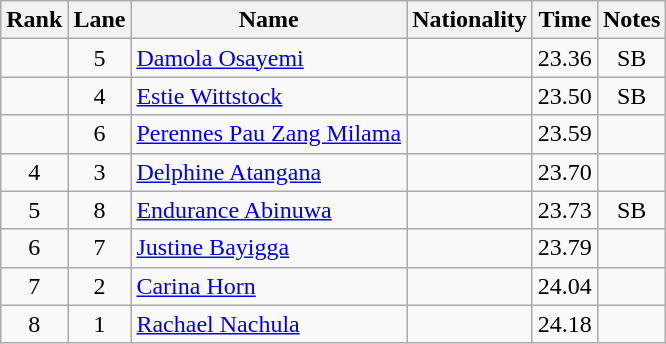<table class="wikitable sortable" style="text-align:center">
<tr>
<th>Rank</th>
<th>Lane</th>
<th>Name</th>
<th>Nationality</th>
<th>Time</th>
<th>Notes</th>
</tr>
<tr>
<td></td>
<td>5</td>
<td align=left><a href='#'>Damola Osayemi</a></td>
<td align=left></td>
<td>23.36</td>
<td>SB</td>
</tr>
<tr>
<td></td>
<td>4</td>
<td align=left><a href='#'>Estie Wittstock</a></td>
<td align=left></td>
<td>23.50</td>
<td>SB</td>
</tr>
<tr>
<td></td>
<td>6</td>
<td align=left><a href='#'>Perennes Pau Zang Milama</a></td>
<td align=left></td>
<td>23.59</td>
<td></td>
</tr>
<tr>
<td>4</td>
<td>3</td>
<td align=left><a href='#'>Delphine Atangana</a></td>
<td align=left></td>
<td>23.70</td>
<td></td>
</tr>
<tr>
<td>5</td>
<td>8</td>
<td align=left><a href='#'>Endurance Abinuwa</a></td>
<td align=left></td>
<td>23.73</td>
<td>SB</td>
</tr>
<tr>
<td>6</td>
<td>7</td>
<td align=left><a href='#'>Justine Bayigga</a></td>
<td align=left></td>
<td>23.79</td>
<td></td>
</tr>
<tr>
<td>7</td>
<td>2</td>
<td align=left><a href='#'>Carina Horn</a></td>
<td align=left></td>
<td>24.04</td>
<td></td>
</tr>
<tr>
<td>8</td>
<td>1</td>
<td align=left><a href='#'>Rachael Nachula</a></td>
<td align=left></td>
<td>24.18</td>
<td></td>
</tr>
</table>
